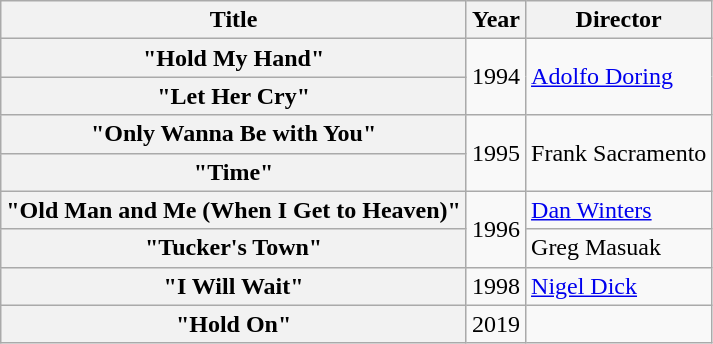<table class="wikitable plainrowheaders">
<tr>
<th>Title</th>
<th>Year</th>
<th>Director</th>
</tr>
<tr>
<th scope="row">"Hold My Hand"</th>
<td rowspan="2">1994</td>
<td rowspan="2"><a href='#'>Adolfo Doring</a></td>
</tr>
<tr>
<th scope="row">"Let Her Cry"</th>
</tr>
<tr>
<th scope="row">"Only Wanna Be with You"</th>
<td rowspan="2">1995</td>
<td rowspan="2">Frank Sacramento</td>
</tr>
<tr>
<th scope="row">"Time"</th>
</tr>
<tr>
<th scope="row">"Old Man and Me (When I Get to Heaven)"</th>
<td rowspan="2">1996</td>
<td><a href='#'>Dan Winters</a></td>
</tr>
<tr>
<th scope="row">"Tucker's Town"</th>
<td>Greg Masuak</td>
</tr>
<tr>
<th scope="row">"I Will Wait"</th>
<td>1998</td>
<td><a href='#'>Nigel Dick</a></td>
</tr>
<tr>
<th scope="row">"Hold On"</th>
<td>2019</td>
<td></td>
</tr>
</table>
